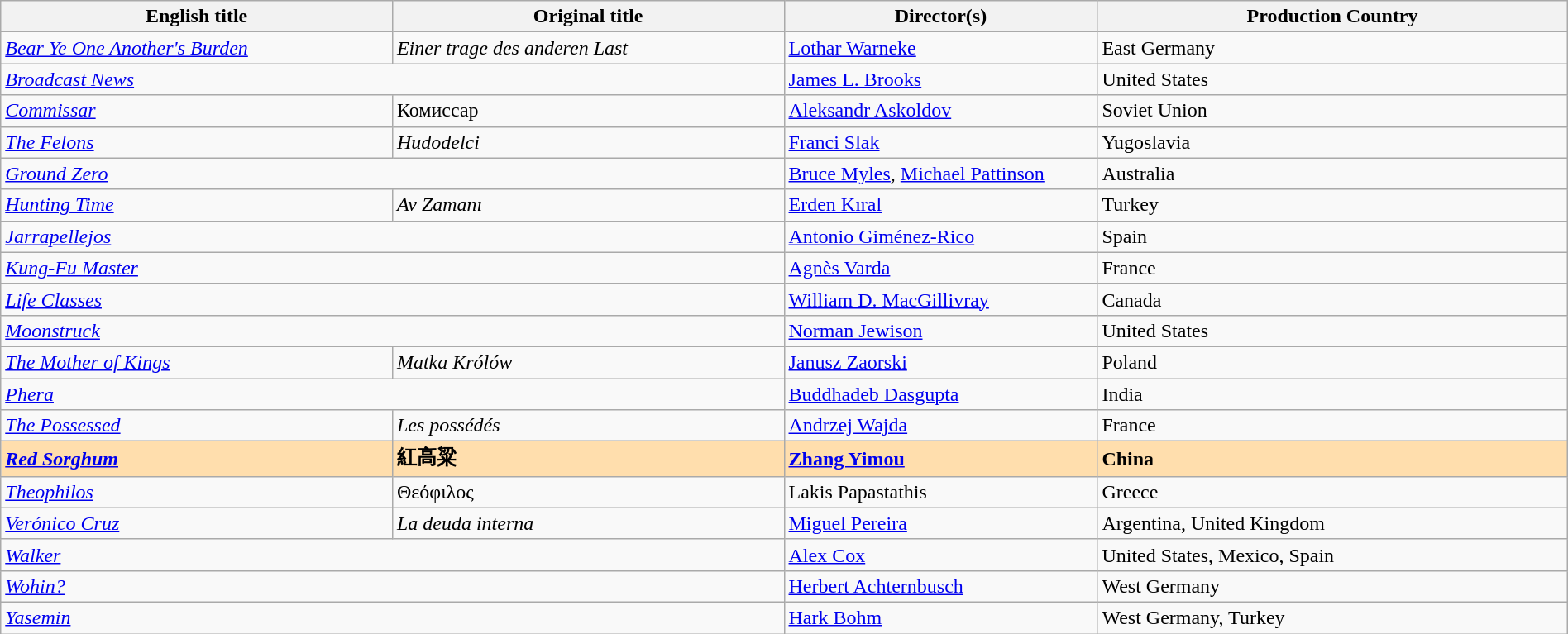<table class="wikitable" width="100%" cellpadding="5">
<tr>
<th width="25%">English title</th>
<th width="25%">Original title</th>
<th width="20%">Director(s)</th>
<th width="30%">Production Country</th>
</tr>
<tr>
<td><em><a href='#'>Bear Ye One Another's Burden</a></em></td>
<td><em>Einer trage des anderen Last</em></td>
<td><a href='#'>Lothar Warneke</a></td>
<td>East Germany</td>
</tr>
<tr>
<td colspan="2"><em><a href='#'>Broadcast News</a></em></td>
<td><a href='#'>James L. Brooks</a></td>
<td>United States</td>
</tr>
<tr>
<td><em><a href='#'>Commissar</a></em></td>
<td>Комиссар</td>
<td><a href='#'>Aleksandr Askoldov</a></td>
<td>Soviet Union</td>
</tr>
<tr>
<td><em><a href='#'>The Felons</a></em></td>
<td><em>Hudodelci</em></td>
<td><a href='#'>Franci Slak</a></td>
<td>Yugoslavia</td>
</tr>
<tr>
<td colspan="2"><em><a href='#'>Ground Zero</a></em></td>
<td><a href='#'>Bruce Myles</a>, <a href='#'>Michael Pattinson</a></td>
<td>Australia</td>
</tr>
<tr>
<td><em><a href='#'>Hunting Time</a></em></td>
<td><em>Av Zamanı</em></td>
<td><a href='#'>Erden Kıral</a></td>
<td>Turkey</td>
</tr>
<tr>
<td colspan="2"><em><a href='#'>Jarrapellejos</a></em></td>
<td><a href='#'>Antonio Giménez-Rico</a></td>
<td>Spain</td>
</tr>
<tr>
<td colspan="2"><em><a href='#'>Kung-Fu Master</a></em></td>
<td><a href='#'>Agnès Varda</a></td>
<td>France</td>
</tr>
<tr>
<td colspan="2"><em><a href='#'>Life Classes</a></em></td>
<td><a href='#'>William D. MacGillivray</a></td>
<td>Canada</td>
</tr>
<tr>
<td colspan="2"><em><a href='#'>Moonstruck</a></em></td>
<td><a href='#'>Norman Jewison</a></td>
<td>United States</td>
</tr>
<tr>
<td><em><a href='#'>The Mother of Kings</a></em></td>
<td><em>Matka Królów</em></td>
<td><a href='#'>Janusz Zaorski</a></td>
<td>Poland</td>
</tr>
<tr>
<td colspan="2"><em><a href='#'>Phera</a></em></td>
<td><a href='#'>Buddhadeb Dasgupta</a></td>
<td>India</td>
</tr>
<tr>
<td><em><a href='#'>The Possessed</a></em></td>
<td><em>Les possédés</em></td>
<td><a href='#'>Andrzej Wajda</a></td>
<td>France</td>
</tr>
<tr style="background:#FFDEAD;">
<td><em><a href='#'><strong>Red Sorghum</strong></a></em></td>
<td><strong>紅高粱</strong></td>
<td><strong><a href='#'>Zhang Yimou</a></strong></td>
<td><strong>China</strong></td>
</tr>
<tr>
<td><em><a href='#'>Theophilos</a></em></td>
<td>Θεόφιλος</td>
<td>Lakis Papastathis</td>
<td>Greece</td>
</tr>
<tr>
<td><em><a href='#'>Verónico Cruz</a></em></td>
<td><em>La deuda interna</em></td>
<td><a href='#'>Miguel Pereira</a></td>
<td>Argentina, United Kingdom</td>
</tr>
<tr>
<td colspan="2"><em><a href='#'>Walker</a></em></td>
<td><a href='#'>Alex Cox</a></td>
<td>United States, Mexico, Spain</td>
</tr>
<tr>
<td colspan="2"><em><a href='#'>Wohin?</a></em></td>
<td><a href='#'>Herbert Achternbusch</a></td>
<td>West Germany</td>
</tr>
<tr>
<td colspan="2"><em><a href='#'>Yasemin</a></em></td>
<td><a href='#'>Hark Bohm</a></td>
<td>West Germany, Turkey</td>
</tr>
</table>
